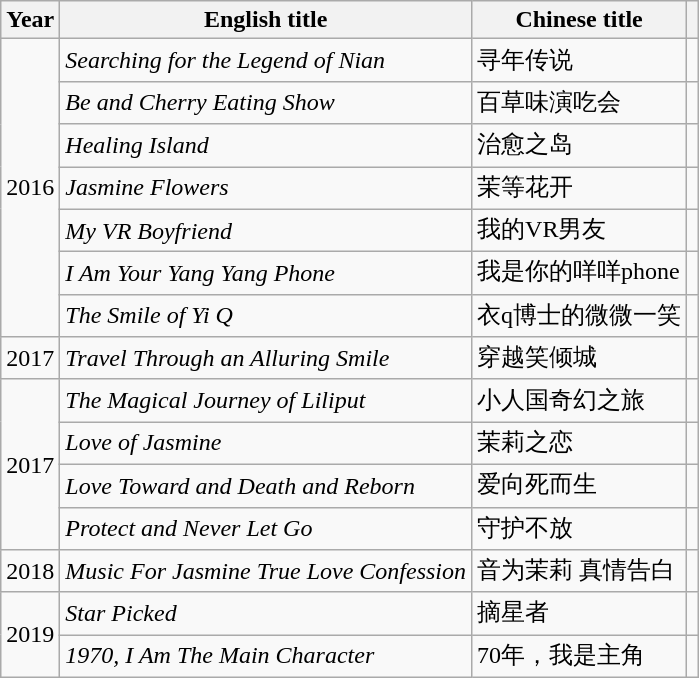<table class="wikitable sortable">
<tr>
<th>Year</th>
<th>English title</th>
<th>Chinese title</th>
<th class="unsortable"></th>
</tr>
<tr>
<td rowspan=7>2016</td>
<td><em>Searching for the Legend of Nian</em></td>
<td>寻年传说</td>
<td></td>
</tr>
<tr>
<td><em>Be and Cherry Eating Show</em></td>
<td>百草味演吃会</td>
<td></td>
</tr>
<tr>
<td><em>Healing Island</em></td>
<td>治愈之岛</td>
<td></td>
</tr>
<tr>
<td><em>Jasmine Flowers</em></td>
<td>茉等花开</td>
<td></td>
</tr>
<tr>
<td><em>My VR Boyfriend</em></td>
<td>我的VR男友</td>
<td></td>
</tr>
<tr>
<td><em>I Am Your Yang Yang Phone</em></td>
<td>我是你的咩咩phone</td>
<td></td>
</tr>
<tr>
<td><em>The Smile of Yi Q</em></td>
<td>衣q博士的微微一笑</td>
<td></td>
</tr>
<tr>
<td>2017</td>
<td><em>Travel Through an Alluring Smile</em></td>
<td>穿越笑倾城</td>
<td></td>
</tr>
<tr>
<td rowspan=4>2017</td>
<td><em>The Magical Journey of Liliput</em></td>
<td>小人国奇幻之旅</td>
<td></td>
</tr>
<tr>
<td><em>Love of Jasmine</em></td>
<td>茉莉之恋</td>
<td></td>
</tr>
<tr>
<td><em>Love Toward and Death and Reborn</em></td>
<td>爱向死而生</td>
<td></td>
</tr>
<tr>
<td><em>Protect and Never Let Go</em></td>
<td>守护不放</td>
<td></td>
</tr>
<tr>
<td>2018</td>
<td><em>Music For Jasmine True Love Confession</em></td>
<td>音为茉莉 真情告白</td>
<td></td>
</tr>
<tr>
<td rowspan=2>2019</td>
<td><em>Star Picked</em></td>
<td>摘星者</td>
<td></td>
</tr>
<tr>
<td><em>1970, I Am The Main Character</em></td>
<td>70年，我是主角</td>
<td></td>
</tr>
</table>
